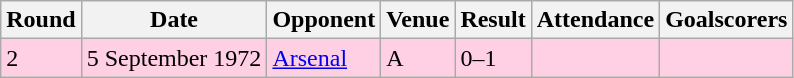<table class="wikitable">
<tr>
<th>Round</th>
<th>Date</th>
<th>Opponent</th>
<th>Venue</th>
<th>Result</th>
<th>Attendance</th>
<th>Goalscorers</th>
</tr>
<tr style="background-color: #ffd0e3;">
<td>2</td>
<td>5 September 1972</td>
<td><a href='#'>Arsenal</a></td>
<td>A</td>
<td>0–1</td>
<td></td>
<td></td>
</tr>
</table>
